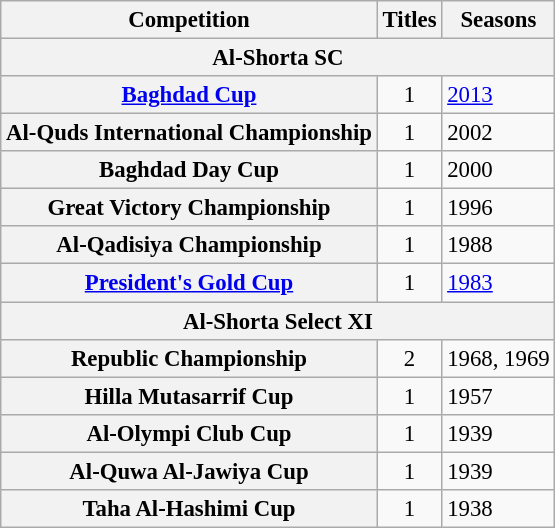<table class="wikitable plainrowheaders" style="font-size:95%; text-align:center;">
<tr>
<th>Competition</th>
<th>Titles</th>
<th>Seasons</th>
</tr>
<tr>
<th colspan=3>Al-Shorta SC</th>
</tr>
<tr>
<th scope=row><a href='#'>Baghdad Cup</a></th>
<td>1</td>
<td align="left"><a href='#'>2013</a></td>
</tr>
<tr>
<th scope=row>Al-Quds International Championship</th>
<td>1</td>
<td align="left">2002</td>
</tr>
<tr>
<th scope=row>Baghdad Day Cup</th>
<td>1</td>
<td align="left">2000</td>
</tr>
<tr>
<th scope=row>Great Victory Championship</th>
<td>1</td>
<td align="left">1996</td>
</tr>
<tr>
<th scope=row>Al-Qadisiya Championship</th>
<td>1</td>
<td align="left">1988</td>
</tr>
<tr>
<th scope=row><a href='#'>President's Gold Cup</a></th>
<td>1</td>
<td align="left"><a href='#'>1983</a></td>
</tr>
<tr>
<th colspan=3>Al-Shorta Select XI</th>
</tr>
<tr>
<th scope=row>Republic Championship</th>
<td>2</td>
<td align="left">1968, 1969</td>
</tr>
<tr>
<th scope=row>Hilla Mutasarrif Cup</th>
<td>1</td>
<td align="left">1957</td>
</tr>
<tr>
<th scope=row>Al-Olympi Club Cup</th>
<td>1</td>
<td align="left">1939</td>
</tr>
<tr>
<th scope=row>Al-Quwa Al-Jawiya Cup</th>
<td>1</td>
<td align="left">1939</td>
</tr>
<tr>
<th scope=row>Taha Al-Hashimi Cup</th>
<td>1</td>
<td align="left">1938</td>
</tr>
</table>
